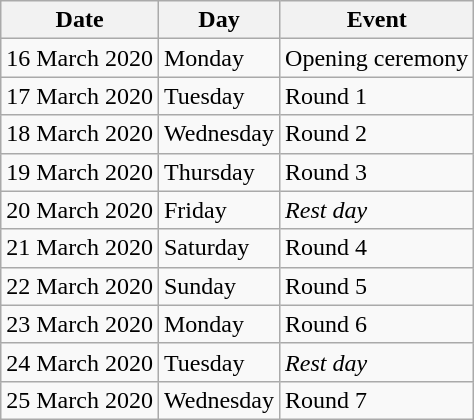<table class="wikitable" style="display:inline-table">
<tr>
<th>Date</th>
<th>Day</th>
<th>Event</th>
</tr>
<tr>
<td>16 March 2020</td>
<td>Monday</td>
<td>Opening ceremony</td>
</tr>
<tr>
<td>17 March 2020</td>
<td>Tuesday</td>
<td>Round 1</td>
</tr>
<tr>
<td>18 March 2020</td>
<td>Wednesday</td>
<td>Round 2</td>
</tr>
<tr>
<td>19 March 2020</td>
<td>Thursday</td>
<td>Round 3</td>
</tr>
<tr>
<td>20 March 2020</td>
<td>Friday</td>
<td><em>Rest day</em></td>
</tr>
<tr>
<td>21 March 2020</td>
<td>Saturday</td>
<td>Round 4</td>
</tr>
<tr>
<td>22 March 2020</td>
<td>Sunday</td>
<td>Round 5</td>
</tr>
<tr>
<td>23 March 2020</td>
<td>Monday</td>
<td>Round 6</td>
</tr>
<tr>
<td>24 March 2020</td>
<td>Tuesday</td>
<td><em>Rest day</em></td>
</tr>
<tr>
<td>25 March 2020</td>
<td>Wednesday</td>
<td>Round 7</td>
</tr>
</table>
